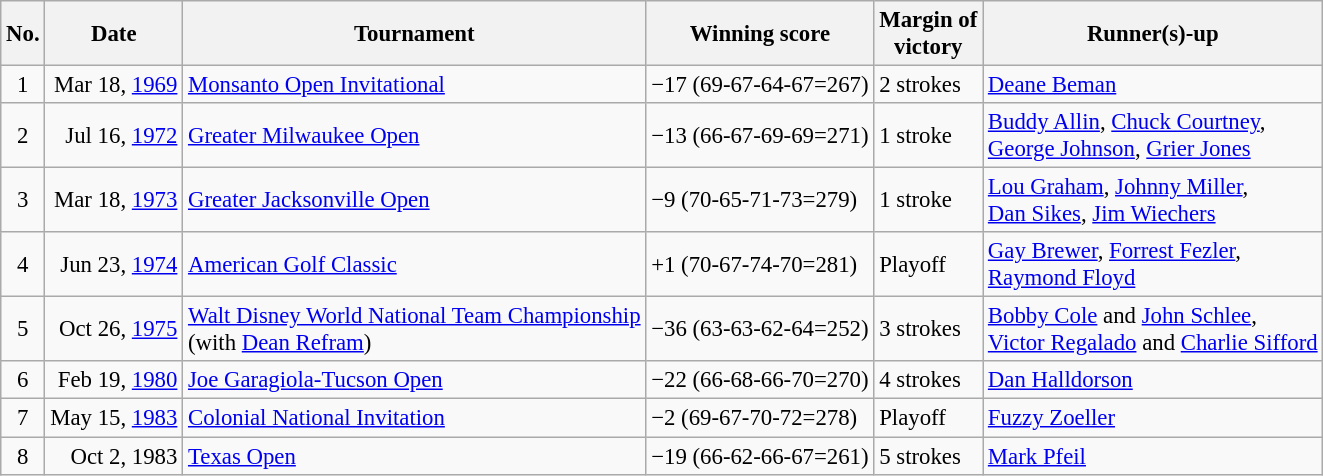<table class="wikitable" style="font-size:95%;">
<tr>
<th>No.</th>
<th>Date</th>
<th>Tournament</th>
<th>Winning score</th>
<th>Margin of<br>victory</th>
<th>Runner(s)-up</th>
</tr>
<tr>
<td align=center>1</td>
<td align=right>Mar 18, <a href='#'>1969</a></td>
<td><a href='#'>Monsanto Open Invitational</a></td>
<td>−17 (69-67-64-67=267)</td>
<td>2 strokes</td>
<td> <a href='#'>Deane Beman</a></td>
</tr>
<tr>
<td align=center>2</td>
<td align=right>Jul 16, <a href='#'>1972</a></td>
<td><a href='#'>Greater Milwaukee Open</a></td>
<td>−13 (66-67-69-69=271)</td>
<td>1 stroke</td>
<td> <a href='#'>Buddy Allin</a>,  <a href='#'>Chuck Courtney</a>,<br> <a href='#'>George Johnson</a>,  <a href='#'>Grier Jones</a></td>
</tr>
<tr>
<td align=center>3</td>
<td align=right>Mar 18, <a href='#'>1973</a></td>
<td><a href='#'>Greater Jacksonville Open</a></td>
<td>−9 (70-65-71-73=279)</td>
<td>1 stroke</td>
<td> <a href='#'>Lou Graham</a>,  <a href='#'>Johnny Miller</a>,<br> <a href='#'>Dan Sikes</a>,  <a href='#'>Jim Wiechers</a></td>
</tr>
<tr>
<td align=center>4</td>
<td align=right>Jun 23, <a href='#'>1974</a></td>
<td><a href='#'>American Golf Classic</a></td>
<td>+1 (70-67-74-70=281)</td>
<td>Playoff</td>
<td> <a href='#'>Gay Brewer</a>,  <a href='#'>Forrest Fezler</a>,<br> <a href='#'>Raymond Floyd</a></td>
</tr>
<tr>
<td align=center>5</td>
<td align=right>Oct 26, <a href='#'>1975</a></td>
<td><a href='#'>Walt Disney World National Team Championship</a><br>(with  <a href='#'>Dean Refram</a>)</td>
<td>−36 (63-63-62-64=252)</td>
<td>3 strokes</td>
<td> <a href='#'>Bobby Cole</a> and  <a href='#'>John Schlee</a>,<br> <a href='#'>Victor Regalado</a> and  <a href='#'>Charlie Sifford</a></td>
</tr>
<tr>
<td align=center>6</td>
<td align=right>Feb 19, <a href='#'>1980</a></td>
<td><a href='#'>Joe Garagiola-Tucson Open</a></td>
<td>−22 (66-68-66-70=270)</td>
<td>4 strokes</td>
<td> <a href='#'>Dan Halldorson</a></td>
</tr>
<tr>
<td align=center>7</td>
<td align=right>May 15, <a href='#'>1983</a></td>
<td><a href='#'>Colonial National Invitation</a></td>
<td>−2 (69-67-70-72=278)</td>
<td>Playoff</td>
<td> <a href='#'>Fuzzy Zoeller</a></td>
</tr>
<tr>
<td align=center>8</td>
<td align=right>Oct 2, 1983</td>
<td><a href='#'>Texas Open</a></td>
<td>−19 (66-62-66-67=261)</td>
<td>5 strokes</td>
<td> <a href='#'>Mark Pfeil</a></td>
</tr>
</table>
